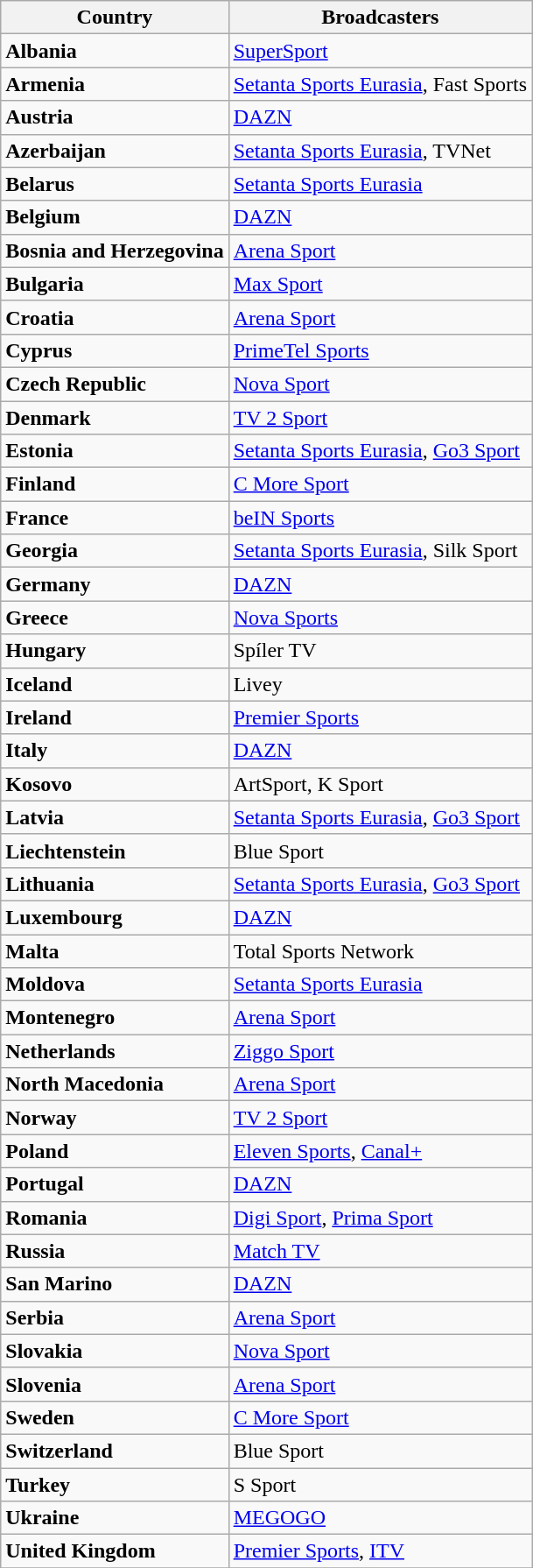<table class="wikitable" border="2">
<tr>
<th>Country</th>
<th>Broadcasters</th>
</tr>
<tr>
<td><strong>Albania</strong></td>
<td><a href='#'>SuperSport</a></td>
</tr>
<tr>
<td><strong>Armenia</strong></td>
<td><a href='#'>Setanta Sports Eurasia</a>, Fast Sports</td>
</tr>
<tr>
<td><strong>Austria</strong></td>
<td><a href='#'>DAZN</a></td>
</tr>
<tr>
<td><strong>Azerbaijan</strong></td>
<td><a href='#'>Setanta Sports Eurasia</a>, TVNet</td>
</tr>
<tr>
<td><strong>Belarus</strong></td>
<td><a href='#'>Setanta Sports Eurasia</a></td>
</tr>
<tr>
<td><strong>Belgium</strong></td>
<td><a href='#'>DAZN</a></td>
</tr>
<tr>
<td><strong>Bosnia and Herzegovina</strong></td>
<td><a href='#'>Arena Sport</a></td>
</tr>
<tr>
<td><strong>Bulgaria</strong></td>
<td><a href='#'>Max Sport</a></td>
</tr>
<tr>
<td><strong>Croatia</strong></td>
<td><a href='#'>Arena Sport</a></td>
</tr>
<tr>
<td><strong>Cyprus</strong></td>
<td><a href='#'>PrimeTel Sports</a></td>
</tr>
<tr>
<td><strong>Czech Republic</strong></td>
<td><a href='#'>Nova Sport</a></td>
</tr>
<tr>
<td><strong>Denmark</strong></td>
<td><a href='#'>TV 2 Sport</a></td>
</tr>
<tr>
<td><strong>Estonia</strong></td>
<td><a href='#'>Setanta Sports Eurasia</a>, <a href='#'>Go3 Sport</a></td>
</tr>
<tr>
<td><strong>Finland</strong></td>
<td><a href='#'>C More Sport</a></td>
</tr>
<tr>
<td><strong>France</strong></td>
<td><a href='#'>beIN Sports</a></td>
</tr>
<tr>
<td><strong>Georgia</strong></td>
<td><a href='#'>Setanta Sports Eurasia</a>, Silk Sport</td>
</tr>
<tr>
<td><strong>Germany</strong></td>
<td><a href='#'>DAZN</a></td>
</tr>
<tr>
<td><strong>Greece</strong></td>
<td><a href='#'>Nova Sports</a></td>
</tr>
<tr>
<td><strong>Hungary</strong></td>
<td>Spíler TV</td>
</tr>
<tr>
<td><strong>Iceland</strong></td>
<td>Livey</td>
</tr>
<tr>
<td><strong>Ireland</strong></td>
<td><a href='#'>Premier Sports</a></td>
</tr>
<tr>
<td><strong>Italy</strong></td>
<td><a href='#'>DAZN</a></td>
</tr>
<tr>
<td><strong>Kosovo</strong></td>
<td>ArtSport, K Sport</td>
</tr>
<tr>
<td><strong>Latvia</strong></td>
<td><a href='#'>Setanta Sports Eurasia</a>, <a href='#'>Go3 Sport</a></td>
</tr>
<tr>
<td><strong>Liechtenstein</strong></td>
<td>Blue Sport</td>
</tr>
<tr>
<td><strong>Lithuania</strong></td>
<td><a href='#'>Setanta Sports Eurasia</a>, <a href='#'>Go3 Sport</a></td>
</tr>
<tr>
<td><strong>Luxembourg</strong></td>
<td><a href='#'>DAZN</a></td>
</tr>
<tr>
<td><strong>Malta</strong></td>
<td>Total Sports Network</td>
</tr>
<tr>
<td><strong>Moldova</strong></td>
<td><a href='#'>Setanta Sports Eurasia</a></td>
</tr>
<tr>
<td><strong>Montenegro</strong></td>
<td><a href='#'>Arena Sport</a></td>
</tr>
<tr>
<td><strong>Netherlands</strong></td>
<td><a href='#'>Ziggo Sport</a></td>
</tr>
<tr>
<td><strong>North Macedonia</strong></td>
<td><a href='#'>Arena Sport</a></td>
</tr>
<tr>
<td><strong>Norway</strong></td>
<td><a href='#'>TV 2 Sport</a></td>
</tr>
<tr>
<td><strong>Poland</strong></td>
<td><a href='#'>Eleven Sports</a>, <a href='#'>Canal+</a></td>
</tr>
<tr>
<td><strong>Portugal</strong></td>
<td><a href='#'>DAZN</a></td>
</tr>
<tr>
<td><strong>Romania</strong></td>
<td><a href='#'>Digi Sport</a>, <a href='#'>Prima Sport</a></td>
</tr>
<tr>
<td><strong>Russia</strong></td>
<td><a href='#'>Match TV</a></td>
</tr>
<tr>
<td><strong>San Marino</strong></td>
<td><a href='#'>DAZN</a></td>
</tr>
<tr>
<td><strong>Serbia</strong></td>
<td><a href='#'>Arena Sport</a></td>
</tr>
<tr>
<td><strong>Slovakia</strong></td>
<td><a href='#'>Nova Sport</a></td>
</tr>
<tr>
<td><strong>Slovenia</strong></td>
<td><a href='#'>Arena Sport</a></td>
</tr>
<tr>
<td><strong>Sweden</strong></td>
<td><a href='#'>C More Sport</a></td>
</tr>
<tr>
<td><strong>Switzerland</strong></td>
<td>Blue Sport</td>
</tr>
<tr>
<td><strong>Turkey</strong></td>
<td>S Sport</td>
</tr>
<tr>
<td><strong>Ukraine</strong></td>
<td><a href='#'>MEGOGO</a></td>
</tr>
<tr>
<td><strong>United Kingdom</strong></td>
<td><a href='#'>Premier Sports</a>, <a href='#'>ITV</a></td>
</tr>
<tr>
</tr>
</table>
